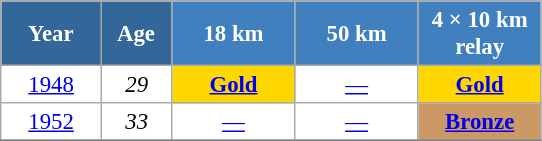<table class="wikitable" style="font-size:95%; text-align:center; border:grey solid 1px; border-collapse:collapse; background:#ffffff;">
<tr>
<th style="background-color:#369; color:white; width:60px;"> Year </th>
<th style="background-color:#369; color:white; width:40px;"> Age </th>
<th style="background-color:#4180be; color:white; width:75px;"> 18 km </th>
<th style="background-color:#4180be; color:white; width:75px;"> 50 km </th>
<th style="background-color:#4180be; color:white; width:75px;"> 4 × 10 km <br> relay </th>
</tr>
<tr>
<td><a href='#'>1948</a></td>
<td><em>29</em></td>
<td style="background:gold;"><a href='#'><strong>Gold</strong></a></td>
<td><a href='#'>—</a></td>
<td style="background:gold;"><a href='#'><strong>Gold</strong></a></td>
</tr>
<tr>
<td><a href='#'>1952</a></td>
<td><em>33</em></td>
<td><a href='#'>—</a></td>
<td><a href='#'>—</a></td>
<td bgcolor="cc9966"><a href='#'><strong>Bronze</strong></a></td>
</tr>
<tr>
</tr>
</table>
